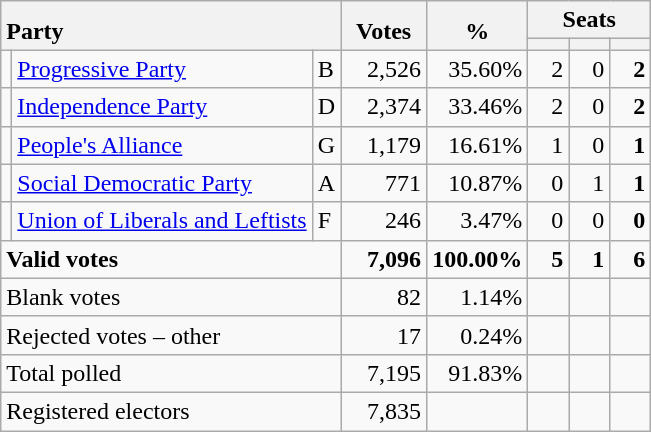<table class="wikitable" border="1" style="text-align:right;">
<tr>
<th style="text-align:left;" valign=bottom rowspan=2 colspan=3>Party</th>
<th align=center valign=bottom rowspan=2 width="50">Votes</th>
<th align=center valign=bottom rowspan=2 width="50">%</th>
<th colspan=3>Seats</th>
</tr>
<tr>
<th align=center valign=bottom width="20"><small></small></th>
<th align=center valign=bottom width="20"><small><a href='#'></a></small></th>
<th align=center valign=bottom width="20"><small></small></th>
</tr>
<tr>
<td></td>
<td align=left><a href='#'>Progressive Party</a></td>
<td align=left>B</td>
<td>2,526</td>
<td>35.60%</td>
<td>2</td>
<td>0</td>
<td><strong>2</strong></td>
</tr>
<tr>
<td></td>
<td align=left><a href='#'>Independence Party</a></td>
<td align=left>D</td>
<td>2,374</td>
<td>33.46%</td>
<td>2</td>
<td>0</td>
<td><strong>2</strong></td>
</tr>
<tr>
<td></td>
<td align=left><a href='#'>People's Alliance</a></td>
<td align=left>G</td>
<td>1,179</td>
<td>16.61%</td>
<td>1</td>
<td>0</td>
<td><strong>1</strong></td>
</tr>
<tr>
<td></td>
<td align=left><a href='#'>Social Democratic Party</a></td>
<td align=left>A</td>
<td>771</td>
<td>10.87%</td>
<td>0</td>
<td>1</td>
<td><strong>1</strong></td>
</tr>
<tr>
<td></td>
<td align=left><a href='#'>Union of Liberals and Leftists</a></td>
<td align=left>F</td>
<td>246</td>
<td>3.47%</td>
<td>0</td>
<td>0</td>
<td><strong>0</strong></td>
</tr>
<tr style="font-weight:bold">
<td align=left colspan=3>Valid votes</td>
<td>7,096</td>
<td>100.00%</td>
<td>5</td>
<td>1</td>
<td>6</td>
</tr>
<tr>
<td align=left colspan=3>Blank votes</td>
<td>82</td>
<td>1.14%</td>
<td></td>
<td></td>
<td></td>
</tr>
<tr>
<td align=left colspan=3>Rejected votes – other</td>
<td>17</td>
<td>0.24%</td>
<td></td>
<td></td>
<td></td>
</tr>
<tr>
<td align=left colspan=3>Total polled</td>
<td>7,195</td>
<td>91.83%</td>
<td></td>
<td></td>
<td></td>
</tr>
<tr>
<td align=left colspan=3>Registered electors</td>
<td>7,835</td>
<td></td>
<td></td>
<td></td>
<td></td>
</tr>
</table>
